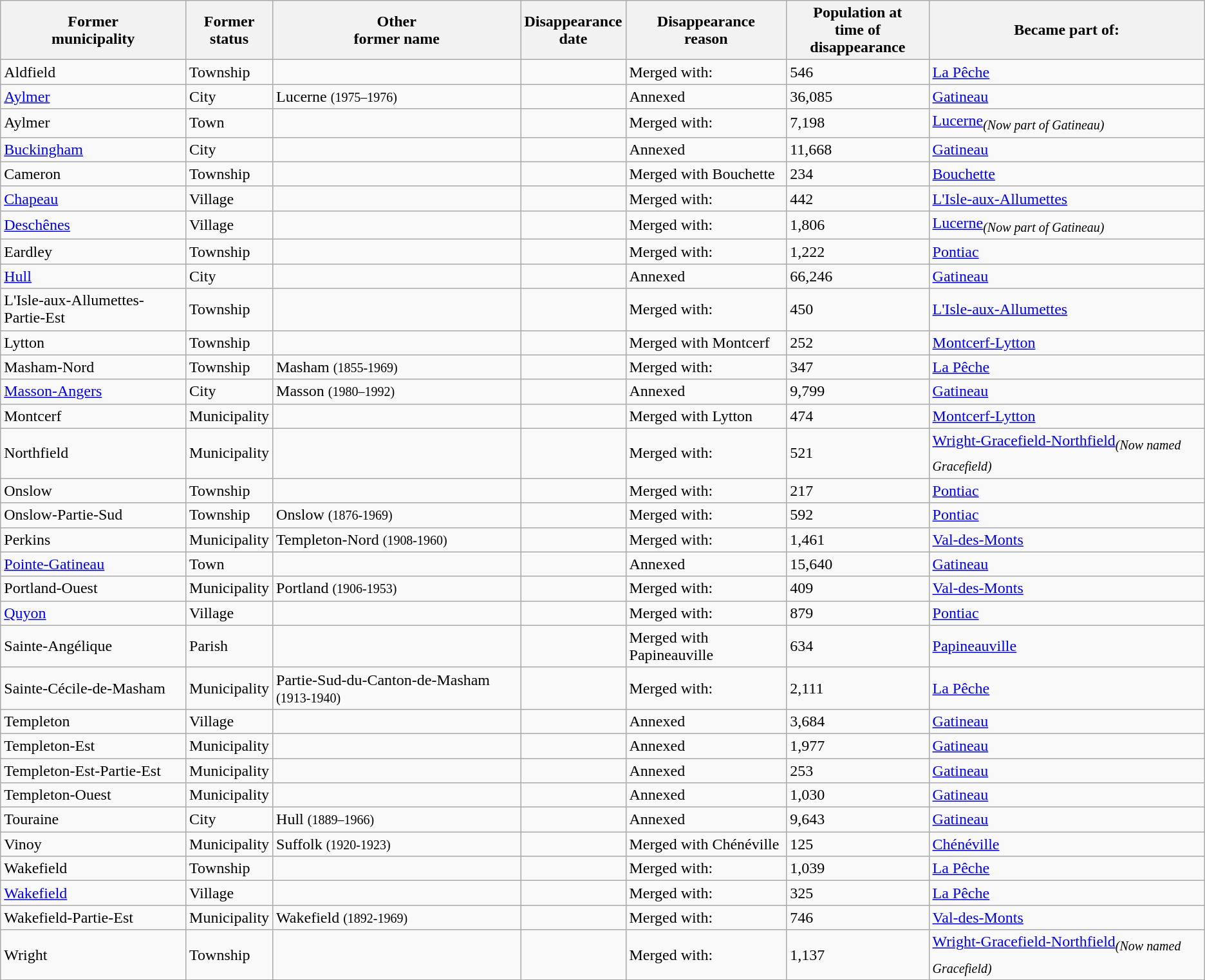<table class="wikitable sortable">
<tr>
<th>Former<br>municipality</th>
<th>Former<br>status</th>
<th>Other<br>former name</th>
<th>Disappearance<br>date</th>
<th>Disappearance<br>reason</th>
<th>Population at<br>time of disappearance</th>
<th>Became part of:</th>
</tr>
<tr ->
<td>Aldfield</td>
<td>Township</td>
<td> </td>
<td></td>
<td>Merged with:<br></td>
<td>546</td>
<td><a href='#'>La Pêche</a></td>
</tr>
<tr ->
<td><a href='#'>Aylmer</a></td>
<td>City</td>
<td>Lucerne <small>(1975–1976)</small></td>
<td></td>
<td>Annexed</td>
<td>36,085</td>
<td><a href='#'>Gatineau</a></td>
</tr>
<tr ->
<td>Aylmer</td>
<td>Town</td>
<td> </td>
<td></td>
<td>Merged with:<br></td>
<td>7,198</td>
<td><a href='#'>Lucerne</a><sub><em>(Now part of Gatineau)</em></sub></td>
</tr>
<tr ->
<td><a href='#'>Buckingham</a></td>
<td>City</td>
<td> </td>
<td></td>
<td>Annexed</td>
<td>11,668</td>
<td><a href='#'>Gatineau</a></td>
</tr>
<tr ->
<td>Cameron</td>
<td>Township</td>
<td> </td>
<td></td>
<td>Merged with Bouchette</td>
<td>234</td>
<td><a href='#'>Bouchette</a></td>
</tr>
<tr ->
<td><a href='#'>Chapeau</a></td>
<td>Village</td>
<td> </td>
<td></td>
<td>Merged with: <br></td>
<td>442</td>
<td><a href='#'>L'Isle-aux-Allumettes</a></td>
</tr>
<tr ->
<td><a href='#'>Deschênes</a></td>
<td>Village</td>
<td> </td>
<td></td>
<td>Merged with: <br></td>
<td>1,806</td>
<td><a href='#'>Lucerne</a><sub><em>(Now part of Gatineau)</em></sub></td>
</tr>
<tr ->
<td>Eardley</td>
<td>Township</td>
<td> </td>
<td></td>
<td>Merged with: <br></td>
<td>1,222</td>
<td><a href='#'>Pontiac</a></td>
</tr>
<tr ->
<td><a href='#'>Hull</a></td>
<td>City</td>
<td> </td>
<td></td>
<td>Annexed</td>
<td>66,246</td>
<td><a href='#'>Gatineau</a></td>
</tr>
<tr ->
<td>L'Isle-aux-Allumettes-Partie-Est</td>
<td>Township</td>
<td> </td>
<td></td>
<td>Merged with: <br></td>
<td>450</td>
<td><a href='#'>L'Isle-aux-Allumettes</a></td>
</tr>
<tr ->
<td>Lytton</td>
<td>Township</td>
<td> </td>
<td></td>
<td>Merged with Montcerf</td>
<td>252</td>
<td><a href='#'>Montcerf-Lytton</a></td>
</tr>
<tr ->
<td>Masham-Nord</td>
<td>Township</td>
<td>Masham <small>(1855-1969)</small></td>
<td></td>
<td>Merged with: <br></td>
<td>347</td>
<td><a href='#'>La Pêche</a></td>
</tr>
<tr ->
<td><a href='#'>Masson-Angers</a></td>
<td>City</td>
<td>Masson <small>(1980–1992)</small></td>
<td></td>
<td>Annexed</td>
<td>9,799</td>
<td><a href='#'>Gatineau</a></td>
</tr>
<tr ->
<td>Montcerf</td>
<td>Municipality</td>
<td> </td>
<td></td>
<td>Merged with Lytton</td>
<td>474</td>
<td><a href='#'>Montcerf-Lytton</a></td>
</tr>
<tr ->
<td>Northfield</td>
<td>Municipality</td>
<td> </td>
<td></td>
<td>Merged with: <br></td>
<td>521</td>
<td><a href='#'>Wright-Gracefield-Northfield</a><sub><em>(Now named Gracefield)</em></sub></td>
</tr>
<tr ->
<td>Onslow</td>
<td>Township</td>
<td> </td>
<td></td>
<td>Merged with: <br></td>
<td>217</td>
<td><a href='#'>Pontiac</a></td>
</tr>
<tr ->
<td>Onslow-Partie-Sud</td>
<td>Township</td>
<td>Onslow <small>(1876-1969)</small></td>
<td></td>
<td>Merged with: <br></td>
<td>592</td>
<td><a href='#'>Pontiac</a></td>
</tr>
<tr ->
<td>Perkins</td>
<td>Municipality</td>
<td>Templeton-Nord <small>(1908-1960)</small></td>
<td></td>
<td>Merged with: <br></td>
<td>1,461</td>
<td><a href='#'>Val-des-Monts</a></td>
</tr>
<tr ->
<td><a href='#'>Pointe-Gatineau</a></td>
<td>Town</td>
<td> </td>
<td></td>
<td>Annexed</td>
<td>15,640</td>
<td><a href='#'>Gatineau</a></td>
</tr>
<tr ->
<td>Portland-Ouest</td>
<td>Municipality</td>
<td>Portland <small>(1906-1953)</small></td>
<td></td>
<td>Merged with: <br></td>
<td>409</td>
<td><a href='#'>Val-des-Monts</a></td>
</tr>
<tr ->
<td><a href='#'>Quyon</a></td>
<td>Village</td>
<td> </td>
<td></td>
<td>Merged with: <br></td>
<td>879</td>
<td><a href='#'>Pontiac</a></td>
</tr>
<tr ->
<td>Sainte-Angélique</td>
<td>Parish</td>
<td> </td>
<td></td>
<td>Merged with Papineauville</td>
<td>634</td>
<td><a href='#'>Papineauville</a></td>
</tr>
<tr ->
<td>Sainte-Cécile-de-Masham</td>
<td>Municipality</td>
<td>Partie-Sud-du-Canton-de-Masham <small>(1913-1940)</small></td>
<td></td>
<td>Merged with: <br></td>
<td>2,111</td>
<td><a href='#'>La Pêche</a></td>
</tr>
<tr ->
<td>Templeton</td>
<td>Village</td>
<td> </td>
<td></td>
<td>Annexed</td>
<td>3,684</td>
<td><a href='#'>Gatineau</a></td>
</tr>
<tr ->
<td>Templeton-Est</td>
<td>Municipality</td>
<td> </td>
<td></td>
<td>Annexed</td>
<td>1,977</td>
<td><a href='#'>Gatineau</a></td>
</tr>
<tr ->
<td>Templeton-Est-Partie-Est</td>
<td>Municipality</td>
<td> </td>
<td></td>
<td>Annexed</td>
<td>253</td>
<td><a href='#'>Gatineau</a></td>
</tr>
<tr ->
<td>Templeton-Ouest</td>
<td>Municipality</td>
<td> </td>
<td></td>
<td>Annexed</td>
<td>1,030</td>
<td><a href='#'>Gatineau</a></td>
</tr>
<tr ->
<td>Touraine</td>
<td>City</td>
<td>Hull <small>(1889–1966)</small></td>
<td></td>
<td>Annexed</td>
<td>9,643</td>
<td><a href='#'>Gatineau</a></td>
</tr>
<tr ->
<td>Vinoy</td>
<td>Municipality</td>
<td>Suffolk <small>(1920-1923)</small></td>
<td></td>
<td>Merged with Chénéville</td>
<td>125</td>
<td><a href='#'>Chénéville</a></td>
</tr>
<tr ->
<td>Wakefield</td>
<td>Township</td>
<td> </td>
<td></td>
<td>Merged with: <br></td>
<td>1,039</td>
<td><a href='#'>La Pêche</a></td>
</tr>
<tr ->
<td><a href='#'>Wakefield</a></td>
<td>Village</td>
<td> </td>
<td></td>
<td>Merged with: <br></td>
<td>325</td>
<td><a href='#'>La Pêche</a></td>
</tr>
<tr ->
<td>Wakefield-Partie-Est</td>
<td>Municipality</td>
<td>Wakefield <small>(1892-1969)</small></td>
<td></td>
<td>Merged with: <br></td>
<td>746</td>
<td><a href='#'>Val-des-Monts</a></td>
</tr>
<tr ->
<td>Wright</td>
<td>Township</td>
<td> </td>
<td></td>
<td>Merged with: <br></td>
<td>1,137</td>
<td><a href='#'>Wright-Gracefield-Northfield</a><sub><em>(Now named Gracefield)</em></sub></td>
</tr>
<tr ->
</tr>
</table>
